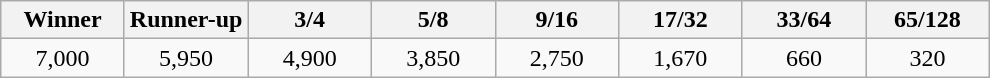<table class="wikitable" style="text-align:center">
<tr>
<th width="75">Winner</th>
<th width="75">Runner-up</th>
<th width="75">3/4</th>
<th width="75">5/8</th>
<th width="75">9/16</th>
<th width="75">17/32</th>
<th width="75">33/64</th>
<th width="75">65/128</th>
</tr>
<tr>
<td>7,000</td>
<td>5,950</td>
<td>4,900</td>
<td>3,850</td>
<td>2,750</td>
<td>1,670</td>
<td>660</td>
<td>320</td>
</tr>
</table>
